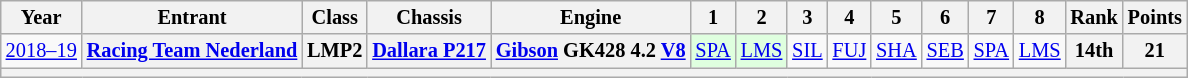<table class="wikitable" style="text-align:center; font-size:85%">
<tr>
<th>Year</th>
<th>Entrant</th>
<th>Class</th>
<th>Chassis</th>
<th>Engine</th>
<th>1</th>
<th>2</th>
<th>3</th>
<th>4</th>
<th>5</th>
<th>6</th>
<th>7</th>
<th>8</th>
<th>Rank</th>
<th>Points</th>
</tr>
<tr>
<td nowrap><a href='#'>2018–19</a></td>
<th nowrap><a href='#'>Racing Team Nederland</a></th>
<th>LMP2</th>
<th nowrap><a href='#'>Dallara P217</a></th>
<th nowrap><a href='#'>Gibson</a> GK428 4.2 <a href='#'>V8</a></th>
<td style="background:#DFFFDF;"><a href='#'>SPA</a><br></td>
<td style="background:#DFFFDF;"><a href='#'>LMS</a><br></td>
<td><a href='#'>SIL</a></td>
<td><a href='#'>FUJ</a></td>
<td><a href='#'>SHA</a></td>
<td><a href='#'>SEB</a></td>
<td><a href='#'>SPA</a></td>
<td><a href='#'>LMS</a></td>
<th>14th</th>
<th>21</th>
</tr>
<tr>
<th colspan="15"></th>
</tr>
</table>
